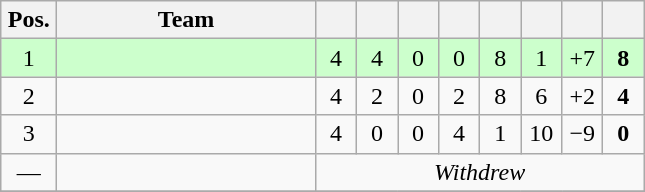<table class="wikitable" style="text-align:center">
<tr>
<th width=30>Pos.</th>
<th width=165>Team</th>
<th width=20></th>
<th width=20></th>
<th width=20></th>
<th width=20></th>
<th width=20></th>
<th width=20></th>
<th width=20></th>
<th width=20></th>
</tr>
<tr style="background:#cfc">
<td>1</td>
<td style="text-align:left"></td>
<td>4</td>
<td>4</td>
<td>0</td>
<td>0</td>
<td>8</td>
<td>1</td>
<td>+7</td>
<td><strong>8</strong></td>
</tr>
<tr>
<td>2</td>
<td style="text-align:left"></td>
<td>4</td>
<td>2</td>
<td>0</td>
<td>2</td>
<td>8</td>
<td>6</td>
<td>+2</td>
<td><strong>4</strong></td>
</tr>
<tr>
<td>3</td>
<td style="text-align:left"></td>
<td>4</td>
<td>0</td>
<td>0</td>
<td>4</td>
<td>1</td>
<td>10</td>
<td>−9</td>
<td><strong>0</strong></td>
</tr>
<tr>
<td>—</td>
<td style="text-align:left"></td>
<td colspan=8><em>Withdrew</em></td>
</tr>
<tr>
</tr>
</table>
